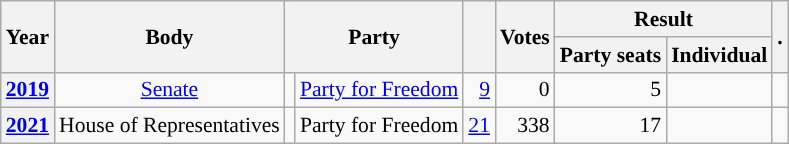<table class="wikitable plainrowheaders sortable" border=2 cellpadding=4 cellspacing=0 style="border: 1px #aaa solid; font-size: 90%; text-align:center;">
<tr>
<th scope="col" rowspan=2>Year</th>
<th scope="col" rowspan=2>Body</th>
<th scope="col" colspan=2 rowspan=2>Party</th>
<th scope="col" rowspan=2></th>
<th scope="col" rowspan=2>Votes</th>
<th scope="colgroup" colspan=2>Result</th>
<th scope="col" rowspan=2 class="unsortable">.</th>
</tr>
<tr>
<th scope="col">Party seats</th>
<th scope="col">Individual</th>
</tr>
<tr>
<th scope="row"><a href='#'>2019</a></th>
<td><a href='#'>Senate</a></td>
<td style="background-color:"></td>
<td><a href='#'>Party for Freedom</a></td>
<td style=text-align:right><a href='#'>9</a></td>
<td style=text-align:right>0</td>
<td style=text-align:right>5</td>
<td></td>
<td></td>
</tr>
<tr>
<th scope="row"><a href='#'>2021</a></th>
<td>House of Representatives</td>
<td style="background-color:"></td>
<td>Party for Freedom</td>
<td style=text-align:right><a href='#'>21</a></td>
<td style=text-align:right>338</td>
<td style=text-align:right>17</td>
<td></td>
<td></td>
</tr>
</table>
